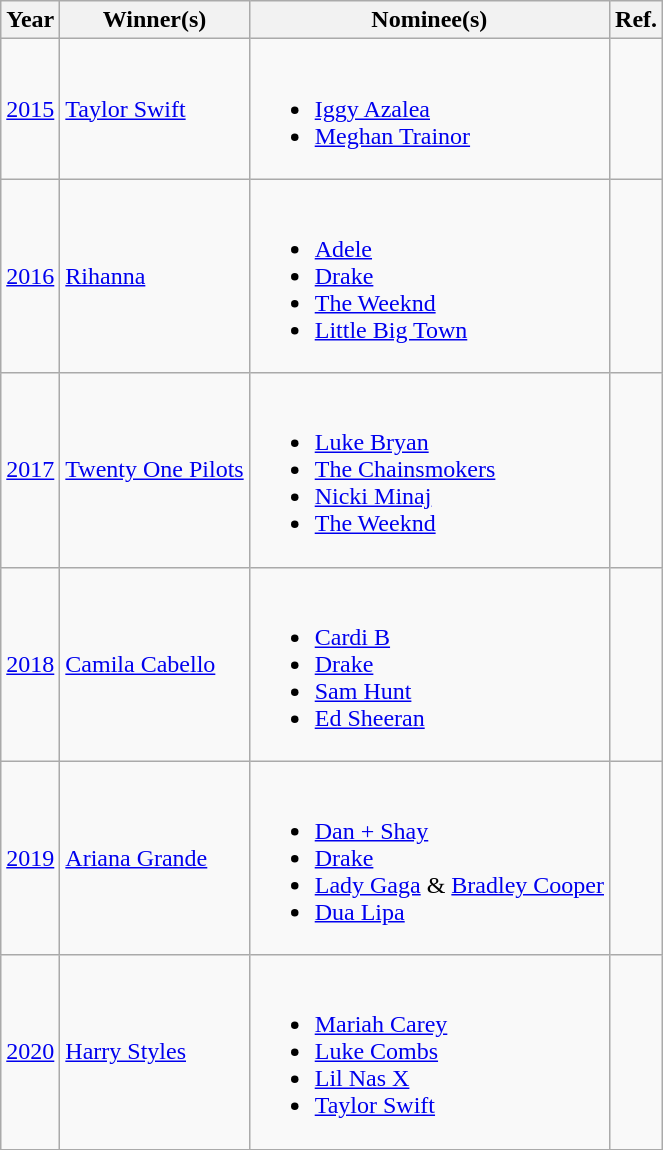<table class="wikitable">
<tr>
<th>Year</th>
<th>Winner(s)</th>
<th>Nominee(s)</th>
<th>Ref.</th>
</tr>
<tr>
<td><a href='#'>2015</a></td>
<td><a href='#'>Taylor Swift</a></td>
<td><br><ul><li><a href='#'>Iggy Azalea</a></li><li><a href='#'>Meghan Trainor</a></li></ul></td>
<td></td>
</tr>
<tr>
<td><a href='#'>2016</a></td>
<td><a href='#'>Rihanna</a></td>
<td><br><ul><li><a href='#'>Adele</a></li><li><a href='#'>Drake</a></li><li><a href='#'>The Weeknd</a></li><li><a href='#'>Little Big Town</a></li></ul></td>
<td></td>
</tr>
<tr>
<td><a href='#'>2017</a></td>
<td><a href='#'>Twenty One Pilots</a></td>
<td><br><ul><li><a href='#'>Luke Bryan</a></li><li><a href='#'>The Chainsmokers</a></li><li><a href='#'>Nicki Minaj</a></li><li><a href='#'>The Weeknd</a></li></ul></td>
<td></td>
</tr>
<tr>
<td><a href='#'>2018</a></td>
<td><a href='#'>Camila Cabello</a></td>
<td><br><ul><li><a href='#'>Cardi B</a></li><li><a href='#'>Drake</a></li><li><a href='#'>Sam Hunt</a></li><li><a href='#'>Ed Sheeran</a></li></ul></td>
<td></td>
</tr>
<tr>
<td><a href='#'>2019</a></td>
<td><a href='#'>Ariana Grande</a></td>
<td><br><ul><li><a href='#'>Dan + Shay</a></li><li><a href='#'>Drake</a></li><li><a href='#'>Lady Gaga</a> & <a href='#'>Bradley Cooper</a></li><li><a href='#'>Dua Lipa</a></li></ul></td>
<td></td>
</tr>
<tr>
<td><a href='#'>2020</a></td>
<td><a href='#'>Harry Styles</a></td>
<td><br><ul><li><a href='#'>Mariah Carey</a></li><li><a href='#'>Luke Combs</a></li><li><a href='#'>Lil Nas X</a></li><li><a href='#'>Taylor Swift</a></li></ul></td>
<td></td>
</tr>
<tr>
</tr>
</table>
